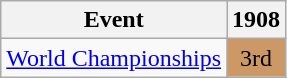<table class="wikitable">
<tr>
<th>Event</th>
<th>1908</th>
</tr>
<tr>
<td><a href='#'>World Championships</a></td>
<td align="center" bgcolor="cc9966">3rd</td>
</tr>
</table>
